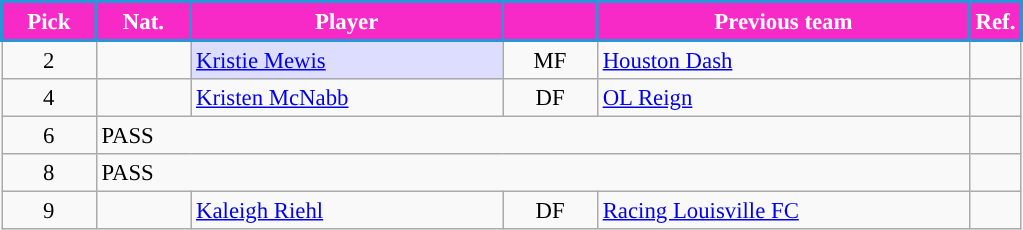<table class="wikitable" style="text-align:left; font-size:95%;">
<tr>
<th style="background:#f72ac7; color:white; border:2px solid #2597d9; width:55px;">Pick</th>
<th style="background:#f72ac7; color:white; border:2px solid #2597d9; width:55px;">Nat.</th>
<th style="background:#f72ac7; color:white; border:2px solid #2597d9; width:200px;">Player</th>
<th style="background:#f72ac7; color:white; border:2px solid #2597d9; width:55px;"></th>
<th style="background:#f72ac7; color:white; border:2px solid #2597d9; width:240px;">Previous team</th>
<th style="background:#f72ac7; color:white; border:2px solid #2597d9;">Ref.</th>
</tr>
<tr>
<td style="text-align: center;">2</td>
<td align="center"></td>
<td style="background:#ddf;"><a href='#'>Kristie Mewis</a></td>
<td style="text-align: center;">MF</td>
<td><a href='#'>Houston Dash</a></td>
<td></td>
</tr>
<tr>
<td style="text-align: center;">4</td>
<td align="center"></td>
<td><a href='#'>Kristen McNabb</a></td>
<td style="text-align: center;">DF</td>
<td><a href='#'>OL Reign</a></td>
<td></td>
</tr>
<tr>
<td style="text-align: center;">6</td>
<td colspan="4">PASS</td>
<td></td>
</tr>
<tr>
<td style="text-align: center;">8</td>
<td colspan="4">PASS</td>
<td></td>
</tr>
<tr>
<td style="text-align: center;">9</td>
<td align="center"></td>
<td><a href='#'>Kaleigh Riehl</a></td>
<td style="text-align: center;">DF</td>
<td><a href='#'>Racing Louisville FC</a></td>
<td></td>
</tr>
</table>
